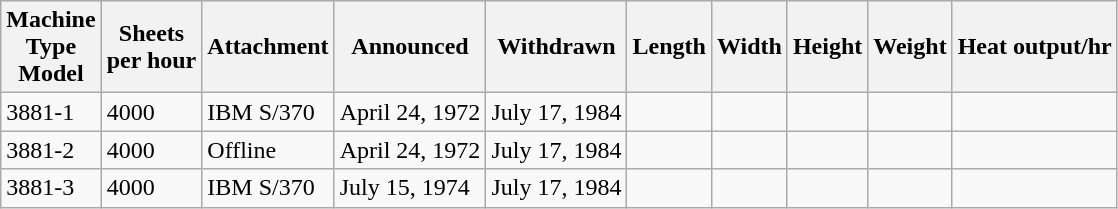<table class="wikitable">
<tr>
<th>Machine<br>Type<br>Model</th>
<th>Sheets<br>per hour</th>
<th>Attachment</th>
<th>Announced</th>
<th>Withdrawn</th>
<th>Length</th>
<th>Width</th>
<th>Height</th>
<th>Weight</th>
<th>Heat output/hr</th>
</tr>
<tr>
<td>3881-1</td>
<td>4000</td>
<td>IBM S/370</td>
<td>April 24, 1972</td>
<td>July 17, 1984</td>
<td></td>
<td></td>
<td></td>
<td></td>
<td></td>
</tr>
<tr>
<td>3881-2</td>
<td>4000</td>
<td>Offline</td>
<td>April 24, 1972</td>
<td>July 17, 1984</td>
<td></td>
<td></td>
<td></td>
<td></td>
<td></td>
</tr>
<tr>
<td>3881-3</td>
<td>4000</td>
<td>IBM S/370</td>
<td>July 15, 1974</td>
<td>July 17, 1984</td>
<td></td>
<td></td>
<td></td>
<td></td>
<td></td>
</tr>
</table>
